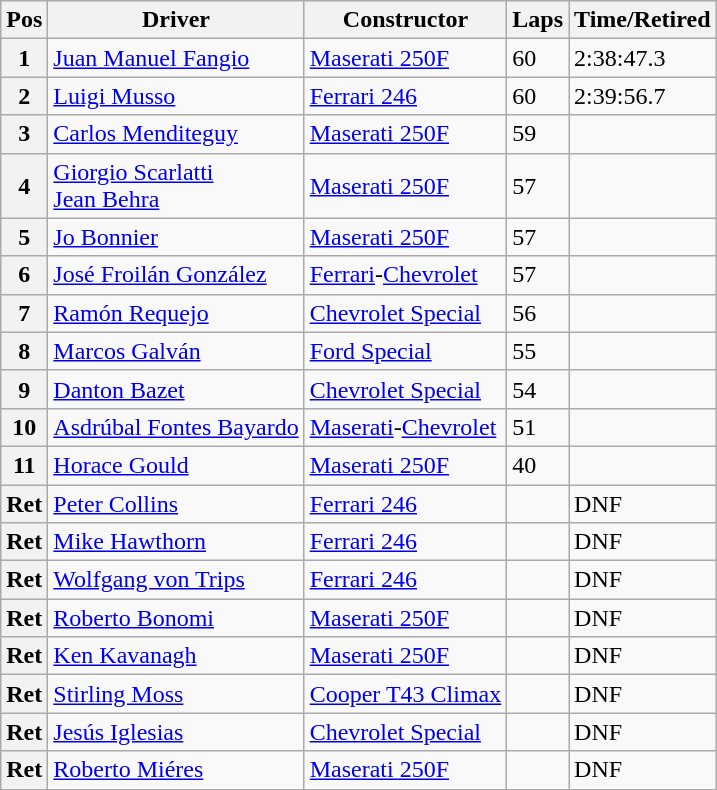<table class="wikitable">
<tr>
<th>Pos</th>
<th>Driver</th>
<th>Constructor</th>
<th>Laps</th>
<th>Time/Retired</th>
</tr>
<tr>
<th>1</th>
<td> <a href='#'>Juan Manuel Fangio</a></td>
<td><a href='#'>Maserati 250F</a></td>
<td>60</td>
<td>2:38:47.3</td>
</tr>
<tr>
<th>2</th>
<td> <a href='#'>Luigi Musso</a></td>
<td><a href='#'>Ferrari 246</a></td>
<td>60</td>
<td>2:39:56.7</td>
</tr>
<tr>
<th>3</th>
<td> <a href='#'>Carlos Menditeguy</a></td>
<td><a href='#'>Maserati 250F</a></td>
<td>59</td>
<td></td>
</tr>
<tr>
<th>4</th>
<td> <a href='#'>Giorgio Scarlatti</a><br> <a href='#'>Jean Behra</a></td>
<td><a href='#'>Maserati 250F</a></td>
<td>57</td>
<td></td>
</tr>
<tr>
<th>5</th>
<td> <a href='#'>Jo Bonnier</a></td>
<td><a href='#'>Maserati 250F</a></td>
<td>57</td>
<td></td>
</tr>
<tr>
<th>6</th>
<td> <a href='#'>José Froilán González</a></td>
<td><a href='#'>Ferrari</a>-<a href='#'>Chevrolet</a></td>
<td>57</td>
<td></td>
</tr>
<tr>
<th>7</th>
<td> <a href='#'>Ramón Requejo</a></td>
<td><a href='#'>Chevrolet Special</a></td>
<td>56</td>
<td></td>
</tr>
<tr>
<th>8</th>
<td> <a href='#'>Marcos Galván</a></td>
<td><a href='#'>Ford Special</a></td>
<td>55</td>
<td></td>
</tr>
<tr>
<th>9</th>
<td> <a href='#'>Danton Bazet</a></td>
<td><a href='#'>Chevrolet Special</a></td>
<td>54</td>
<td></td>
</tr>
<tr>
<th>10</th>
<td> <a href='#'>Asdrúbal Fontes Bayardo</a></td>
<td><a href='#'>Maserati</a>-<a href='#'>Chevrolet</a></td>
<td>51</td>
<td></td>
</tr>
<tr>
<th>11</th>
<td> <a href='#'>Horace Gould</a></td>
<td><a href='#'>Maserati 250F</a></td>
<td>40</td>
<td></td>
</tr>
<tr>
<th>Ret</th>
<td> <a href='#'>Peter Collins</a></td>
<td><a href='#'>Ferrari 246</a></td>
<td></td>
<td>DNF</td>
</tr>
<tr>
<th>Ret</th>
<td> <a href='#'>Mike Hawthorn</a></td>
<td><a href='#'>Ferrari 246</a></td>
<td></td>
<td>DNF</td>
</tr>
<tr>
<th>Ret</th>
<td> <a href='#'>Wolfgang von Trips</a></td>
<td><a href='#'>Ferrari 246</a></td>
<td></td>
<td>DNF</td>
</tr>
<tr>
<th>Ret</th>
<td> <a href='#'>Roberto Bonomi</a></td>
<td><a href='#'>Maserati 250F</a></td>
<td></td>
<td>DNF</td>
</tr>
<tr>
<th>Ret</th>
<td> <a href='#'>Ken Kavanagh</a></td>
<td><a href='#'>Maserati 250F</a></td>
<td></td>
<td>DNF</td>
</tr>
<tr>
<th>Ret</th>
<td> <a href='#'>Stirling Moss</a></td>
<td><a href='#'>Cooper T43 Climax</a></td>
<td></td>
<td>DNF</td>
</tr>
<tr>
<th>Ret</th>
<td> <a href='#'>Jesús Iglesias</a></td>
<td><a href='#'>Chevrolet Special</a></td>
<td></td>
<td>DNF</td>
</tr>
<tr>
<th>Ret</th>
<td> <a href='#'>Roberto Miéres</a></td>
<td><a href='#'>Maserati 250F</a></td>
<td></td>
<td>DNF</td>
</tr>
</table>
